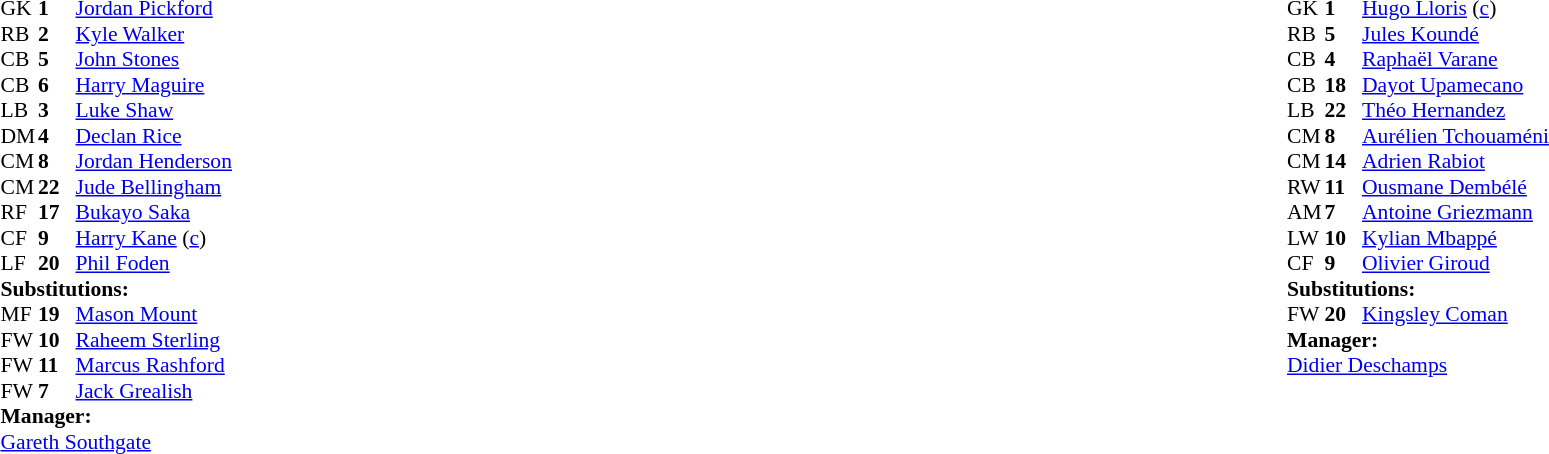<table width="100%">
<tr>
<td valign="top" width="40%"><br><table style="font-size:90%" cellspacing="0" cellpadding="0">
<tr>
<th width=25></th>
<th width=25></th>
</tr>
<tr>
<td>GK</td>
<td><strong>1</strong></td>
<td><a href='#'>Jordan Pickford</a></td>
</tr>
<tr>
<td>RB</td>
<td><strong>2</strong></td>
<td><a href='#'>Kyle Walker</a></td>
</tr>
<tr>
<td>CB</td>
<td><strong>5</strong></td>
<td><a href='#'>John Stones</a></td>
<td></td>
<td></td>
</tr>
<tr>
<td>CB</td>
<td><strong>6</strong></td>
<td><a href='#'>Harry Maguire</a></td>
<td></td>
</tr>
<tr>
<td>LB</td>
<td><strong>3</strong></td>
<td><a href='#'>Luke Shaw</a></td>
</tr>
<tr>
<td>DM</td>
<td><strong>4</strong></td>
<td><a href='#'>Declan Rice</a></td>
</tr>
<tr>
<td>CM</td>
<td><strong>8</strong></td>
<td><a href='#'>Jordan Henderson</a></td>
<td></td>
<td></td>
</tr>
<tr>
<td>CM</td>
<td><strong>22</strong></td>
<td><a href='#'>Jude Bellingham</a></td>
</tr>
<tr>
<td>RF</td>
<td><strong>17</strong></td>
<td><a href='#'>Bukayo Saka</a></td>
<td></td>
<td></td>
</tr>
<tr>
<td>CF</td>
<td><strong>9</strong></td>
<td><a href='#'>Harry Kane</a> (<a href='#'>c</a>)</td>
</tr>
<tr>
<td>LF</td>
<td><strong>20</strong></td>
<td><a href='#'>Phil Foden</a></td>
<td></td>
<td></td>
</tr>
<tr>
<td colspan=3><strong>Substitutions:</strong></td>
</tr>
<tr>
<td>MF</td>
<td><strong>19</strong></td>
<td><a href='#'>Mason Mount</a></td>
<td></td>
<td></td>
</tr>
<tr>
<td>FW</td>
<td><strong>10</strong></td>
<td><a href='#'>Raheem Sterling</a></td>
<td></td>
<td></td>
</tr>
<tr>
<td>FW</td>
<td><strong>11</strong></td>
<td><a href='#'>Marcus Rashford</a></td>
<td></td>
<td></td>
</tr>
<tr>
<td>FW</td>
<td><strong>7</strong></td>
<td><a href='#'>Jack Grealish</a></td>
<td></td>
<td></td>
</tr>
<tr>
<td colspan=3><strong>Manager:</strong></td>
</tr>
<tr>
<td colspan=3><a href='#'>Gareth Southgate</a></td>
</tr>
</table>
</td>
<td valign="top"></td>
<td valign="top" width="50%"><br><table style="font-size:90%; margin:auto" cellspacing="0" cellpadding="0">
<tr>
<th width=25></th>
<th width=25></th>
</tr>
<tr>
<td>GK</td>
<td><strong>1</strong></td>
<td><a href='#'>Hugo Lloris</a> (<a href='#'>c</a>)</td>
</tr>
<tr>
<td>RB</td>
<td><strong>5</strong></td>
<td><a href='#'>Jules Koundé</a></td>
</tr>
<tr>
<td>CB</td>
<td><strong>4</strong></td>
<td><a href='#'>Raphaël Varane</a></td>
</tr>
<tr>
<td>CB</td>
<td><strong>18</strong></td>
<td><a href='#'>Dayot Upamecano</a></td>
</tr>
<tr>
<td>LB</td>
<td><strong>22</strong></td>
<td><a href='#'>Théo Hernandez</a></td>
<td></td>
</tr>
<tr>
<td>CM</td>
<td><strong>8</strong></td>
<td><a href='#'>Aurélien Tchouaméni</a></td>
</tr>
<tr>
<td>CM</td>
<td><strong>14</strong></td>
<td><a href='#'>Adrien Rabiot</a></td>
</tr>
<tr>
<td>RW</td>
<td><strong>11</strong></td>
<td><a href='#'>Ousmane Dembélé</a></td>
<td></td>
<td></td>
</tr>
<tr>
<td>AM</td>
<td><strong>7</strong></td>
<td><a href='#'>Antoine Griezmann</a></td>
<td></td>
</tr>
<tr>
<td>LW</td>
<td><strong>10</strong></td>
<td><a href='#'>Kylian Mbappé</a></td>
</tr>
<tr>
<td>CF</td>
<td><strong>9</strong></td>
<td><a href='#'>Olivier Giroud</a></td>
</tr>
<tr>
<td colspan=3><strong>Substitutions:</strong></td>
</tr>
<tr>
<td>FW</td>
<td><strong>20</strong></td>
<td><a href='#'>Kingsley Coman</a></td>
<td></td>
<td></td>
</tr>
<tr>
<td colspan=3><strong>Manager:</strong></td>
</tr>
<tr>
<td colspan=3><a href='#'>Didier Deschamps</a></td>
</tr>
</table>
</td>
</tr>
</table>
